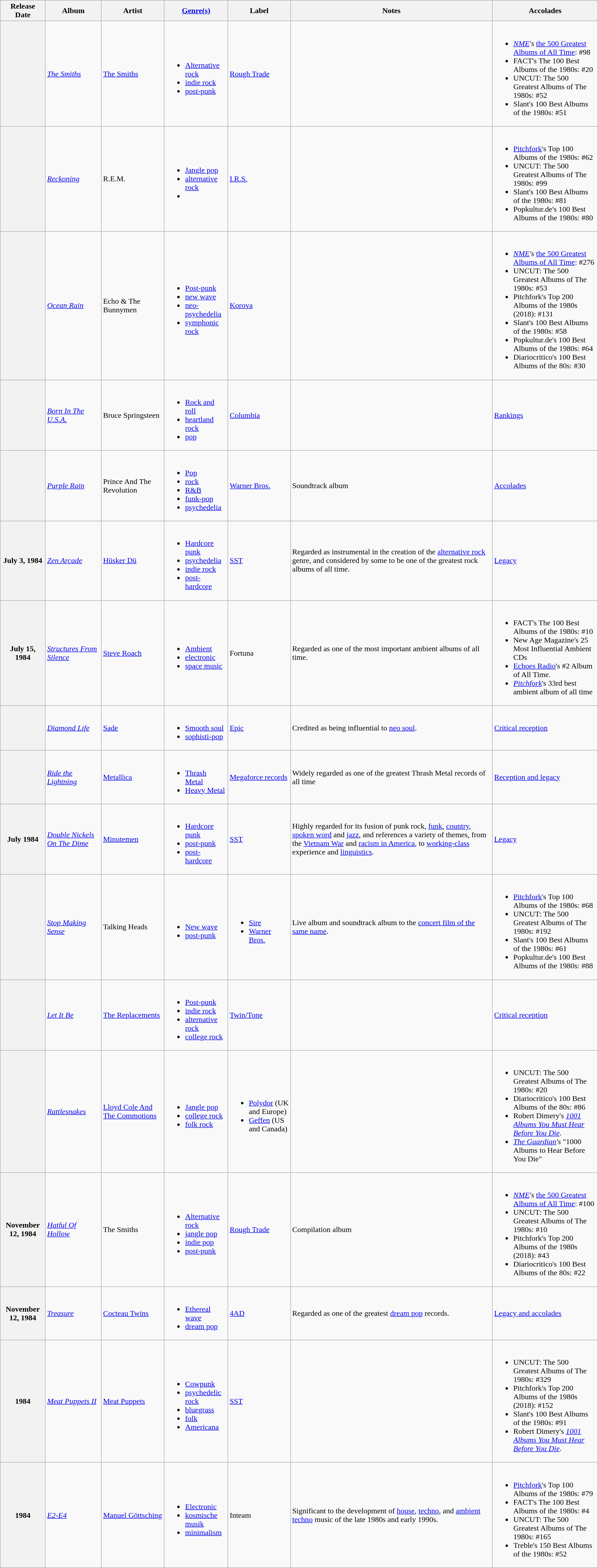<table class="wikitable sortable sticky-header" width="auto">
<tr>
<th>Release Date</th>
<th>Album</th>
<th>Artist</th>
<th><a href='#'>Genre(s)</a></th>
<th>Label</th>
<th>Notes</th>
<th>Accolades</th>
</tr>
<tr>
<th></th>
<td><a href='#'><em>The Smiths</em></a></td>
<td><a href='#'>The Smiths</a></td>
<td><br><ul><li><a href='#'>Alternative rock</a></li><li><a href='#'>indie rock</a></li><li><a href='#'>post-punk</a></li></ul></td>
<td><a href='#'>Rough Trade</a></td>
<td></td>
<td><br><ul><li><em><a href='#'>NME</a>'s</em> <a href='#'>the 500 Greatest Albums of All Time</a>: #98</li><li>FACT's The 100 Best Albums of the 1980s: #20</li><li>UNCUT: The 500 Greatest Albums of The 1980s: #52</li><li>Slant's 100 Best Albums of the 1980s: #51</li></ul></td>
</tr>
<tr>
<th></th>
<td><a href='#'><em>Reckoning</em></a></td>
<td>R.E.M.</td>
<td><br><ul><li><a href='#'>Jangle pop</a></li><li><a href='#'>alternative rock</a></li><li></li></ul></td>
<td><a href='#'>I.R.S.</a></td>
<td></td>
<td><br><ul><li><a href='#'>Pitchfork</a>'s Top 100 Albums of the 1980s: #62</li><li>UNCUT: The 500 Greatest Albums of The 1980s: #99</li><li>Slant's 100 Best Albums of the 1980s: #81</li><li>Popkultur.de's 100 Best Albums of the 1980s: #80</li></ul></td>
</tr>
<tr>
<th></th>
<td><em><a href='#'>Ocean Rain</a></em></td>
<td>Echo & The Bunnymen</td>
<td><br><ul><li><a href='#'>Post-punk</a></li><li><a href='#'>new wave</a></li><li><a href='#'>neo-psychedelia</a></li><li><a href='#'>symphonic rock</a></li></ul></td>
<td><a href='#'>Korova</a></td>
<td></td>
<td><br><ul><li><em><a href='#'>NME</a>'s</em> <a href='#'>the 500 Greatest Albums of All Time</a>: #276</li><li>UNCUT: The 500 Greatest Albums of The 1980s: #53</li><li>Pitchfork's Top 200 Albums of the 1980s (2018): #131</li><li>Slant's 100 Best Albums of the 1980s: #58</li><li>Popkultur.de's 100 Best Albums of the 1980s: #64</li><li>Diariocritico's 100 Best Albums of the 80s: #30</li></ul></td>
</tr>
<tr>
<th></th>
<td><a href='#'><em>Born In The U.S.A.</em></a></td>
<td>Bruce Springsteen</td>
<td><br><ul><li><a href='#'>Rock and roll</a></li><li><a href='#'>heartland rock</a></li><li><a href='#'>pop</a></li></ul></td>
<td><a href='#'>Columbia</a></td>
<td></td>
<td><a href='#'>Rankings</a></td>
</tr>
<tr>
<th></th>
<td><a href='#'><em>Purple Rain</em></a></td>
<td>Prince And The Revolution</td>
<td><br><ul><li><a href='#'>Pop</a></li><li><a href='#'>rock</a></li><li><a href='#'>R&B</a></li><li><a href='#'>funk-pop</a></li><li><a href='#'>psychedelia</a></li></ul></td>
<td><a href='#'>Warner Bros.</a></td>
<td>Soundtrack album</td>
<td><a href='#'>Accolades</a></td>
</tr>
<tr>
<th>July 3, 1984</th>
<td><em><a href='#'>Zen Arcade</a></em></td>
<td><a href='#'>Hüsker Dü</a></td>
<td><br><ul><li><a href='#'>Hardcore punk</a></li><li><a href='#'>psychedelia</a></li><li><a href='#'>indie rock</a></li><li><a href='#'>post-hardcore</a></li></ul></td>
<td><a href='#'>SST</a></td>
<td>Regarded as instrumental in the creation of the <a href='#'>alternative rock</a> genre, and considered by some to be one of the greatest rock albums of all time.</td>
<td><a href='#'>Legacy</a></td>
</tr>
<tr>
<th>July 15, 1984</th>
<td><em><a href='#'>Structures From Silence</a></em></td>
<td><a href='#'>Steve Roach</a></td>
<td><br><ul><li><a href='#'>Ambient</a></li><li><a href='#'>electronic</a></li><li><a href='#'>space music</a></li></ul></td>
<td>Fortuna</td>
<td>Regarded as one of the most important ambient albums of all time.</td>
<td><br><ul><li>FACT's The 100 Best Albums of the 1980s: #10</li><li>New Age Magazine's 25 Most Influential Ambient CDs</li><li><a href='#'>Echoes Radio</a>'s #2 Album of All Time.</li><li><em><a href='#'>Pitchfork</a></em>'s 33rd best ambient album of all time</li></ul></td>
</tr>
<tr>
<th></th>
<td><em><a href='#'>Diamond Life</a></em></td>
<td><a href='#'>Sade</a></td>
<td><br><ul><li><a href='#'>Smooth soul</a></li><li><a href='#'>sophisti-pop</a></li></ul></td>
<td><a href='#'>Epic</a></td>
<td>Credited as being influential to <a href='#'>neo soul</a>.</td>
<td><a href='#'>Critical reception</a></td>
</tr>
<tr>
<th></th>
<td><em><a href='#'>Ride the Lightning</a></em></td>
<td><a href='#'>Metallica</a></td>
<td><br><ul><li><a href='#'>Thrash Metal</a></li><li><a href='#'>Heavy Metal</a></li></ul></td>
<td><a href='#'>Megaforce records</a></td>
<td>Widely regarded as one of the greatest Thrash Metal records of all time</td>
<td><a href='#'>Reception and legacy</a></td>
</tr>
<tr>
<th>July 1984</th>
<td><a href='#'><em>Double Nickels On The Dime</em></a></td>
<td><a href='#'>Minutemen</a></td>
<td><br><ul><li><a href='#'>Hardcore punk</a></li><li><a href='#'>post-punk</a></li><li><a href='#'>post-hardcore</a></li></ul></td>
<td><a href='#'>SST</a></td>
<td>Highly regarded for its fusion of punk rock, <a href='#'>funk</a>, <a href='#'>country</a>, <a href='#'>spoken word</a> and <a href='#'>jazz</a>, and references a variety of themes, from the <a href='#'>Vietnam War</a> and <a href='#'>racism in America</a>, to <a href='#'>working-class</a> experience and <a href='#'>linguistics</a>.</td>
<td><a href='#'>Legacy</a></td>
</tr>
<tr>
<th></th>
<td><a href='#'><em>Stop Making Sense</em></a></td>
<td>Talking Heads</td>
<td><br><ul><li><a href='#'>New wave</a></li><li><a href='#'>post-punk</a></li></ul></td>
<td><br><ul><li><a href='#'>Sire</a></li><li><a href='#'>Warner Bros.</a></li></ul></td>
<td>Live album and soundtrack album to the <a href='#'>concert film of the same name</a>.</td>
<td><br><ul><li><a href='#'>Pitchfork</a>'s Top 100 Albums of the 1980s: #68</li><li>UNCUT: The 500 Greatest Albums of The 1980s: #192</li><li>Slant's 100 Best Albums of the 1980s: #61</li><li>Popkultur.de's 100 Best Albums of the 1980s: #88</li></ul></td>
</tr>
<tr>
<th></th>
<td><a href='#'><em>Let It Be</em></a></td>
<td><a href='#'>The Replacements</a></td>
<td><br><ul><li><a href='#'>Post-punk</a></li><li><a href='#'>indie rock</a></li><li><a href='#'>alternative rock</a></li><li><a href='#'>college rock</a></li></ul></td>
<td><a href='#'>Twin/Tone</a></td>
<td></td>
<td><a href='#'>Critical reception</a></td>
</tr>
<tr>
<th></th>
<td><a href='#'><em>Rattlesnakes</em></a></td>
<td><a href='#'>Lloyd Cole And The Commotions</a></td>
<td><br><ul><li><a href='#'>Jangle pop</a></li><li><a href='#'>college rock</a></li><li><a href='#'>folk rock</a></li></ul></td>
<td><br><ul><li><a href='#'>Polydor</a> (UK and Europe)</li><li><a href='#'>Geffen</a> (US and Canada)</li></ul></td>
<td></td>
<td><br><ul><li>UNCUT: The 500 Greatest Albums of The 1980s: #20</li><li>Diariocritico's 100 Best Albums of the 80s: #86</li><li>Robert Dimery's <em><a href='#'>1001 Albums You Must Hear Before You Die</a></em>.</li><li><em><a href='#'>The Guardian</a>'s</em> "1000 Albums to Hear Before You Die"</li></ul></td>
</tr>
<tr>
<th>November 12, 1984</th>
<td><a href='#'><em>Hatful Of Hollow</em></a></td>
<td>The Smiths</td>
<td><br><ul><li><a href='#'>Alternative rock</a></li><li><a href='#'>jangle pop</a></li><li><a href='#'>indie pop</a></li><li><a href='#'>post-punk</a></li></ul></td>
<td><a href='#'>Rough Trade</a></td>
<td>Compilation album</td>
<td><br><ul><li><em><a href='#'>NME</a>'s</em> <a href='#'>the 500 Greatest Albums of All Time</a>: #100</li><li>UNCUT: The 500 Greatest Albums of The 1980s: #10</li><li>Pitchfork's Top 200 Albums of the 1980s (2018): #43</li><li>Diariocritico's 100 Best Albums of the 80s: #22</li></ul></td>
</tr>
<tr>
<th>November 12, 1984</th>
<td><a href='#'><em>Treasure</em></a></td>
<td><a href='#'>Cocteau Twins</a></td>
<td><br><ul><li><a href='#'>Ethereal wave</a></li><li><a href='#'>dream pop</a></li></ul></td>
<td><a href='#'>4AD</a></td>
<td>Regarded as one of the greatest <a href='#'>dream pop</a> records.</td>
<td><a href='#'>Legacy and accolades</a></td>
</tr>
<tr>
<th>1984</th>
<td><em><a href='#'>Meat Puppets II</a></em></td>
<td><a href='#'>Meat Puppets</a></td>
<td><br><ul><li><a href='#'>Cowpunk</a></li><li><a href='#'>psychedelic rock</a></li><li><a href='#'>bluegrass</a></li><li><a href='#'>folk</a></li><li><a href='#'>Americana</a></li></ul></td>
<td><a href='#'>SST</a></td>
<td></td>
<td><br><ul><li>UNCUT: The 500 Greatest Albums of The 1980s: #329</li><li>Pitchfork's Top 200 Albums of the 1980s (2018): #152</li><li>Slant's 100 Best Albums of the 1980s: #91</li><li>Robert Dimery's <em><a href='#'>1001 Albums You Must Hear Before You Die</a></em>.</li></ul></td>
</tr>
<tr>
<th>1984</th>
<td><em><a href='#'>E2-E4</a></em></td>
<td><a href='#'>Manuel Göttsching</a></td>
<td><br><ul><li><a href='#'>Electronic</a></li><li><a href='#'>kosmische musik</a></li><li><a href='#'>minimalism</a></li></ul></td>
<td>Inteam</td>
<td>Significant to the development of <a href='#'>house</a>, <a href='#'>techno</a>, and <a href='#'>ambient techno</a> music of the late 1980s and early 1990s.</td>
<td><br><ul><li><a href='#'>Pitchfork</a>'s Top 100 Albums of the 1980s: #79</li><li>FACT's The 100 Best Albums of the 1980s: #4</li><li>UNCUT: The 500 Greatest Albums of The 1980s: #165</li><li>Treble's 150 Best Albums of the 1980s: #52</li></ul></td>
</tr>
</table>
